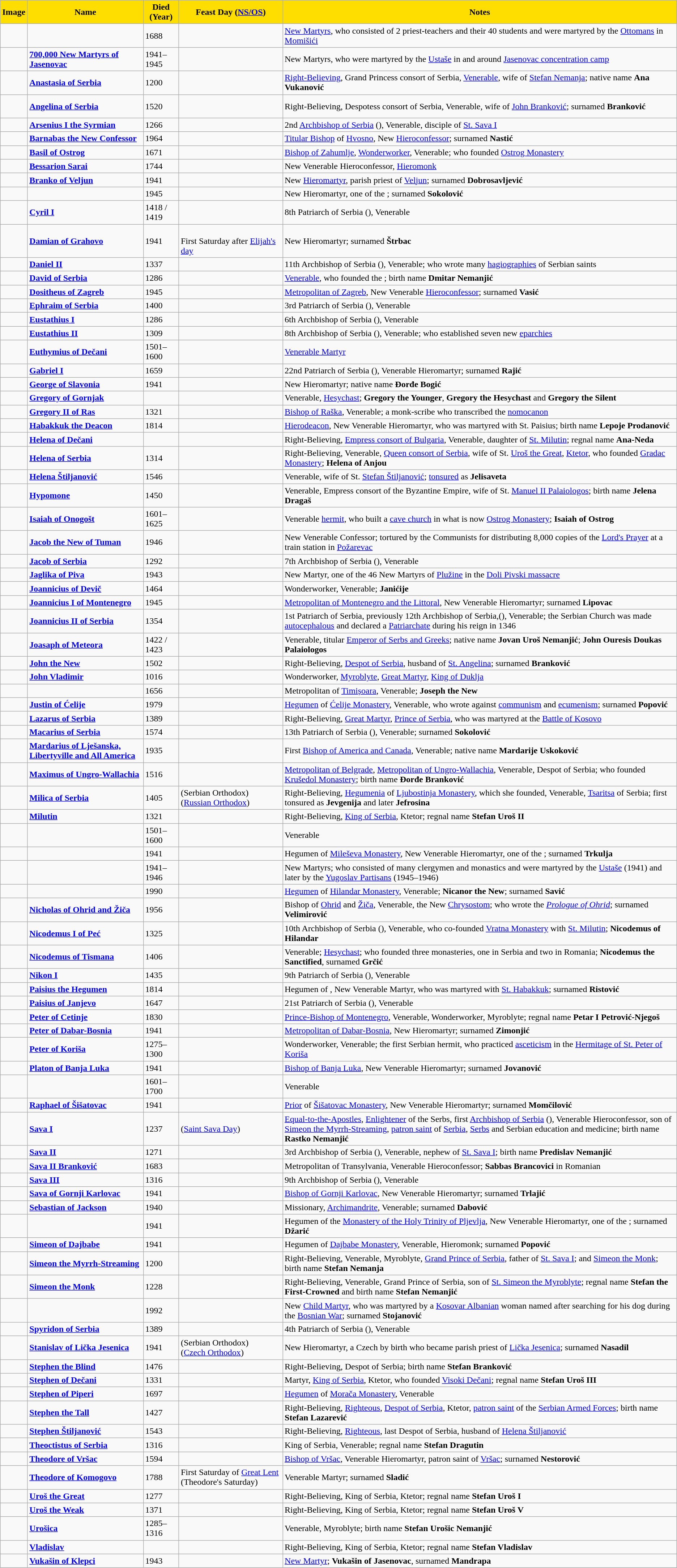<table class="wikitable sortable">
<tr>
<th style="background-color:#FEDE00">Image</th>
<th style="background-color:#FEDE00">Name</th>
<th data-sort-type="number" style="background-color:#FEDE00">Died (Year)</th>
<th style="background-color:#FEDE00">Feast Day (<a href='#'>NS/OS</a>)</th>
<th style="background-color:#FEDE00">Notes</th>
</tr>
<tr id="0–9">
<td></td>
<td><strong></strong></td>
<td>1688</td>
<td></td>
<td><a href='#'>New Martyrs</a>, who consisted of 2 priest-teachers and their 40 students and were martyred by the <a href='#'>Ottomans</a> in <a href='#'>Momišići</a></td>
</tr>
<tr>
<td></td>
<td><strong><a href='#'>700,000 New Martyrs of Jasenovac</a></strong></td>
<td>1941–1945</td>
<td></td>
<td>New Martyrs, who were martyred by the <a href='#'>Ustaše</a> in and around <a href='#'>Jasenovac concentration camp</a></td>
</tr>
<tr id="A">
<td></td>
<td><strong><a href='#'>Anastasia of Serbia</a></strong></td>
<td>1200</td>
<td></td>
<td><a href='#'>Right-Believing</a>, Grand Princess consort of Serbia, <a href='#'>Venerable</a>, wife of <a href='#'>Stefan Nemanja</a>; native name <strong>Ana Vukanović</strong></td>
</tr>
<tr>
<td></td>
<td><strong><a href='#'>Angelina of Serbia</a></strong></td>
<td>1520</td>
<td><br><br></td>
<td>Right-Believing, Despotess consort of Serbia, Venerable, wife of <a href='#'>John Branković</a>; surnamed <strong>Branković</strong></td>
</tr>
<tr>
<td></td>
<td><strong><a href='#'>Arsenius I the Syrmian</a></strong></td>
<td>1266</td>
<td></td>
<td>2nd <a href='#'>Archbishop of Serbia</a> (), Venerable, disciple of <a href='#'>St. Sava I</a></td>
</tr>
<tr id="B">
<td></td>
<td><strong><a href='#'>Barnabas the New Confessor</a></strong></td>
<td>1964</td>
<td></td>
<td><a href='#'>Titular Bishop</a> of <a href='#'>Hvosno</a>, New <a href='#'>Hieroconfessor</a>; surnamed <strong>Nastić</strong></td>
</tr>
<tr>
<td></td>
<td><strong><a href='#'>Basil of Ostrog</a></strong></td>
<td>1671</td>
<td></td>
<td><a href='#'>Bishop of Zahumlje</a>, <a href='#'>Wonderworker</a>, Venerable; who founded <a href='#'>Ostrog Monastery</a></td>
</tr>
<tr>
<td></td>
<td><strong><a href='#'>Bessarion Sarai</a></strong></td>
<td>1744</td>
<td></td>
<td>New Venerable Hieroconfessor, <a href='#'>Hieromonk</a></td>
</tr>
<tr>
<td></td>
<td><strong><a href='#'>Branko of Veljun</a></strong></td>
<td>1941</td>
<td></td>
<td>New <a href='#'>Hieromartyr</a>, parish priest of <a href='#'>Veljun</a>; surnamed <strong>Dobrosavljević</strong></td>
</tr>
<tr>
<td></td>
<td><strong></strong></td>
<td>1945</td>
<td></td>
<td>New Hieromartyr, one of the ; surnamed <strong>Sokolović</strong></td>
</tr>
<tr id="C">
<td></td>
<td><strong><a href='#'>Cyril I</a></strong></td>
<td>1418 / 1419</td>
<td></td>
<td>8th Patriarch of Serbia (), Venerable</td>
</tr>
<tr id="D">
<td></td>
<td><strong><a href='#'>Damian of Grahovo</a></strong></td>
<td>1941</td>
<td><br>First Saturday after <a href='#'>Elijah's day</a></td>
<td>New Hieromartyr; surnamed <strong>Štrbac</strong></td>
</tr>
<tr>
<td></td>
<td><strong><a href='#'>Daniel II</a></strong></td>
<td>1337</td>
<td></td>
<td>11th Archbishop of Serbia (), Venerable; who wrote many <a href='#'>hagiographies</a> of Serbian saints</td>
</tr>
<tr>
<td></td>
<td><strong><a href='#'>David of Serbia</a></strong></td>
<td>1286</td>
<td></td>
<td><a href='#'>Venerable</a>, who founded the ; birth name <strong>Dmitar Nemanjić</strong></td>
</tr>
<tr>
<td></td>
<td><strong><a href='#'>Dositheus of Zagreb</a></strong></td>
<td>1945</td>
<td></td>
<td><a href='#'>Metropolitan of Zagreb</a>, New Venerable <a href='#'>Hieroconfessor</a>; surnamed <strong>Vasić</strong></td>
</tr>
<tr id="E">
<td></td>
<td><strong><a href='#'>Ephraim of Serbia</a></strong></td>
<td>1400</td>
<td></td>
<td>3rd Patriarch of Serbia (), Venerable</td>
</tr>
<tr>
<td></td>
<td><strong><a href='#'>Eustathius I</a></strong></td>
<td>1286</td>
<td></td>
<td>6th Archbishop of Serbia (), Venerable</td>
</tr>
<tr>
<td></td>
<td><strong><a href='#'>Eustathius II</a></strong></td>
<td>1309</td>
<td></td>
<td>8th Archbishop of Serbia (), Venerable; who established seven new <a href='#'>eparchies</a></td>
</tr>
<tr>
<td></td>
<td><strong><a href='#'>Euthymius of Dečani</a></strong></td>
<td>1501–1600</td>
<td></td>
<td><a href='#'>Venerable Martyr</a></td>
</tr>
<tr id="G">
<td></td>
<td><strong><a href='#'>Gabriel I</a></strong></td>
<td>1659</td>
<td></td>
<td>22nd Patriarch of Serbia (), Venerable Hieromartyr; surnamed <strong>Rajić</strong></td>
</tr>
<tr>
<td></td>
<td><strong><a href='#'>George of Slavonia</a></strong></td>
<td>1941</td>
<td></td>
<td>New Hieromartyr; native name <strong>Đorđe Bogić</strong></td>
</tr>
<tr>
<td></td>
<td><strong><a href='#'>Gregory of Gornjak</a></strong></td>
<td></td>
<td></td>
<td>Venerable, <a href='#'>Hesychast</a>;  <strong>Gregory the Younger</strong>, <strong>Gregory the Hesychast</strong> and <strong>Gregory the Silent</strong></td>
</tr>
<tr>
<td></td>
<td><strong><a href='#'>Gregory II of Ras</a></strong></td>
<td>1321</td>
<td></td>
<td><a href='#'>Bishop of Raška</a>, Venerable; a monk-scribe who transcribed the <a href='#'>nomocanon</a> </td>
</tr>
<tr id="H">
<td></td>
<td><strong><a href='#'>Habakkuk the Deacon</a></strong></td>
<td>1814</td>
<td></td>
<td><a href='#'>Hierodeacon</a>, New Venerable Hieromartyr, who was martyred with St. Paisius; birth name <strong>Lepoje Prodanović</strong></td>
</tr>
<tr>
<td></td>
<td><strong><a href='#'>Helena of Dečani</a></strong></td>
<td></td>
<td></td>
<td>Right-Believing, <a href='#'>Empress consort of Bulgaria</a>, Venerable, daughter of <a href='#'>St. Milutin</a>; regnal name <strong>Ana-Neda</strong></td>
</tr>
<tr>
<td></td>
<td><strong><a href='#'>Helena of Serbia</a></strong></td>
<td>1314</td>
<td></td>
<td>Right-Believing, Venerable, <a href='#'>Queen consort of Serbia</a>, wife of St. <a href='#'>Uroš the Great</a>, <a href='#'>Ktetor</a>, who founded <a href='#'>Gradac Monastery</a>;  <strong>Helena of Anjou</strong></td>
</tr>
<tr>
<td></td>
<td><strong><a href='#'>Helena Štiljanović</a></strong></td>
<td>1546</td>
<td></td>
<td>Venerable, wife of St. <a href='#'>Stefan Štiljanović</a>; <a href='#'>tonsured</a> as <strong>Jelisaveta</strong></td>
</tr>
<tr>
<td></td>
<td><strong><a href='#'>Hypomone</a></strong></td>
<td>1450</td>
<td></td>
<td>Venerable, Empress consort of the Byzantine Empire, wife of St. <a href='#'>Manuel II Palaiologos</a>; birth name <strong>Jelena Dragaš</strong></td>
</tr>
<tr id="I">
<td></td>
<td><strong><a href='#'>Isaiah of Onogošt</a></strong></td>
<td>1601–1625</td>
<td></td>
<td>Venerable <a href='#'>hermit</a>, who built a <a href='#'>cave church</a> in what is now <a href='#'>Ostrog Monastery</a>;  <strong>Isaiah of Ostrog</strong></td>
</tr>
<tr id="J">
<td></td>
<td><strong><a href='#'>Jacob the New of Tuman</a></strong></td>
<td>1946</td>
<td></td>
<td>New Venerable Confessor; tortured by the Communists for distributing 8,000 copies of the <a href='#'>Lord's Prayer</a> at a train station in <a href='#'>Požarevac</a></td>
</tr>
<tr>
<td></td>
<td><strong><a href='#'>Jacob of Serbia</a></strong></td>
<td>1292</td>
<td></td>
<td>7th Archbishop of Serbia (), Venerable</td>
</tr>
<tr>
<td></td>
<td><strong><a href='#'>Jaglika of Piva</a></strong></td>
<td>1943</td>
<td></td>
<td>New Martyr, one of the 46 New Martyrs of <a href='#'>Plužine</a> in the <a href='#'>Doli Pivski massacre</a></td>
</tr>
<tr>
<td></td>
<td><strong><a href='#'>Joannicius of Devič</a></strong></td>
<td>1464</td>
<td></td>
<td>Wonderworker, Venerable;  <strong>Janićije</strong></td>
</tr>
<tr>
<td></td>
<td><strong><a href='#'>Joannicius I of Montenegro</a></strong></td>
<td>1945</td>
<td></td>
<td><a href='#'>Metropolitan of Montenegro and the Littoral</a>, New Venerable Hieromartyr; surnamed <strong>Lipovac</strong></td>
</tr>
<tr>
<td></td>
<td><strong><a href='#'>Joannicius II of Serbia</a></strong></td>
<td>1354</td>
<td></td>
<td>1st Patriarch of Serbia, previously 12th Archbishop of Serbia,(), Venerable; the Serbian Church was made <a href='#'>autocephalous</a> and declared a <a href='#'>Patriarchate</a> during his reign in 1346</td>
</tr>
<tr>
<td></td>
<td><strong><a href='#'>Joasaph of Meteora</a></strong></td>
<td>1422 / 1423</td>
<td></td>
<td>Venerable, titular <a href='#'>Emperor of Serbs and Greeks</a>; native name <strong>Jovan Uroš Nemanjić</strong>;  <strong>John Ouresis Doukas Palaiologos</strong></td>
</tr>
<tr>
<td></td>
<td><strong><a href='#'>John the New</a></strong></td>
<td>1502</td>
<td></td>
<td>Right-Believing, <a href='#'>Despot of Serbia</a>, husband of <a href='#'>St. Angelina</a>; surnamed <strong>Branković</strong></td>
</tr>
<tr>
<td></td>
<td><strong><a href='#'>John Vladimir</a></strong></td>
<td>1016</td>
<td></td>
<td>Wonderworker, <a href='#'>Myroblyte</a>, <a href='#'>Great Martyr</a>, <a href='#'>King of Duklja</a></td>
</tr>
<tr>
<td></td>
<td><strong></strong></td>
<td>1656</td>
<td></td>
<td>Metropolitan of <a href='#'>Timișoara</a>, Venerable;  <strong>Joseph the New</strong></td>
</tr>
<tr>
<td></td>
<td><strong><a href='#'>Justin of Ćelije</a></strong></td>
<td>1979</td>
<td></td>
<td><a href='#'>Hegumen</a> of <a href='#'>Ćelije Monastery</a>, Venerable, who wrote against <a href='#'>communism</a> and <a href='#'>ecumenism</a>; surnamed <strong>Popović</strong></td>
</tr>
<tr id="L">
<td></td>
<td><strong><a href='#'>Lazarus of Serbia</a></strong></td>
<td>1389</td>
<td></td>
<td>Right-Believing, <a href='#'>Great Martyr</a>, <a href='#'>Prince of Serbia</a>, who was martyred at the <a href='#'>Battle of Kosovo</a></td>
</tr>
<tr id="M">
<td></td>
<td><strong><a href='#'>Macarius of Serbia</a></strong></td>
<td>1574</td>
<td></td>
<td>13th Patriarch of Serbia (), Venerable; surnamed <strong>Sokolović</strong></td>
</tr>
<tr>
<td></td>
<td><strong><a href='#'>Mardarius of Lješanska, Libertyville and All America</a></strong></td>
<td>1935</td>
<td></td>
<td>First <a href='#'>Bishop of America and Canada</a>, Venerable; native name <strong>Mardarije Uskoković</strong></td>
</tr>
<tr>
<td></td>
<td><strong><a href='#'>Maximus of Ungro-Wallachia</a></strong></td>
<td>1516</td>
<td></td>
<td><a href='#'>Metropolitan of Belgrade</a>, <a href='#'>Metropolitan of Ungro-Wallachia</a>, Venerable, Despot of Serbia; who founded <a href='#'>Krušedol Monastery</a>; birth name <strong>Đorđe Branković</strong></td>
</tr>
<tr>
<td></td>
<td><strong><a href='#'>Milica of Serbia</a></strong></td>
<td>1405</td>
<td> (Serbian Orthodox)<br> (<a href='#'>Russian Orthodox</a>)</td>
<td>Right-Believing, <a href='#'>Hegumenia</a> of <a href='#'>Ljubostinja Monastery</a>, which she founded, Venerable, <a href='#'>Tsaritsa</a> of Serbia; first tonsured as <strong>Jevgenija</strong> and later <strong>Jefrosina</strong></td>
</tr>
<tr>
<td></td>
<td><strong><a href='#'>Milutin</a></strong></td>
<td>1321</td>
<td></td>
<td>Right-Believing, <a href='#'>King of Serbia</a>, Ktetor; regnal name <strong>Stefan Uroš II</strong></td>
</tr>
<tr id="N">
<td></td>
<td><strong></strong></td>
<td>1501–1600</td>
<td></td>
<td>Venerable</td>
</tr>
<tr>
<td></td>
<td><strong></strong></td>
<td>1941</td>
<td></td>
<td>Hegumen of <a href='#'>Mileševa Monastery</a>, New Venerable Hieromartyr, one of the ; surnamed <strong>Trkulja</strong></td>
</tr>
<tr>
<td></td>
<td><strong></strong></td>
<td>1941–1946</td>
<td></td>
<td>New Martyrs; who consisted of many clergymen and monastics and were martyred by the <a href='#'>Ustaše</a> (1941) and later by the <a href='#'>Yugoslav Partisans</a> (1945–1946)</td>
</tr>
<tr>
<td></td>
<td><strong></strong></td>
<td>1990</td>
<td></td>
<td><a href='#'>Hegumen</a> of <a href='#'>Hilandar Monastery</a>, Venerable;  <strong>Nicanor the New</strong>; surnamed <strong>Savić</strong></td>
</tr>
<tr>
<td></td>
<td><strong><a href='#'>Nicholas of Ohrid and Žiča</a></strong></td>
<td>1956</td>
<td><br></td>
<td>Bishop of <a href='#'>Ohrid</a> and <a href='#'>Žiča</a>, Venerable, the New <a href='#'>Chrysostom</a>; who wrote the <em><a href='#'>Prologue of Ohrid</a></em>; surnamed <strong>Velimirović</strong></td>
</tr>
<tr>
<td></td>
<td><strong><a href='#'>Nicodemus I of Peć</a></strong></td>
<td>1325</td>
<td></td>
<td>10th Archbishop of Serbia (), Venerable, who co-founded <a href='#'>Vratna Monastery</a> with <a href='#'>St. Milutin</a>;  <strong>Nicodemus of Hilandar</strong></td>
</tr>
<tr>
<td></td>
<td><strong><a href='#'>Nicodemus of Tismana</a></strong></td>
<td>1406</td>
<td></td>
<td>Venerable; <a href='#'>Hesychast</a>; who founded three monasteries, one in Serbia and two in Romania;  <strong>Nicodemus the Sanctified</strong>, surnamed <strong>Grčić</strong></td>
</tr>
<tr>
<td></td>
<td><strong><a href='#'>Nikon I</a></strong></td>
<td>1435</td>
<td></td>
<td>9th Patriarch of Serbia (), Venerable</td>
</tr>
<tr id="P">
<td></td>
<td><strong><a href='#'>Paisius the Hegumen</a></strong></td>
<td>1814</td>
<td></td>
<td>Hegumen of , New Venerable Martyr, who was martyred with <a href='#'>St. Habakkuk</a>; surnamed <strong>Ristović</strong></td>
</tr>
<tr>
<td></td>
<td><strong><a href='#'>Paisius of Janjevo</a></strong></td>
<td>1647</td>
<td></td>
<td>21st Patriarch of Serbia (), Venerable</td>
</tr>
<tr>
<td></td>
<td><strong><a href='#'>Peter of Cetinje</a></strong></td>
<td>1830</td>
<td></td>
<td><a href='#'>Prince-Bishop of Montenegro</a>, Venerable, Wonderworker, Myroblyte; regnal name <strong>Petar I Petrović-Njegoš</strong></td>
</tr>
<tr>
<td></td>
<td><strong><a href='#'>Peter of Dabar-Bosnia</a></strong></td>
<td>1941</td>
<td></td>
<td><a href='#'>Metropolitan of Dabar-Bosnia</a>, New Hieromartyr; surnamed <strong>Zimonjić</strong></td>
</tr>
<tr>
<td></td>
<td><strong><a href='#'>Peter of Koriša</a></strong></td>
<td>1275–1300</td>
<td></td>
<td>Wonderworker, Venerable; the first Serbian hermit, who practiced <a href='#'>asceticism</a> in the <a href='#'>Hermitage of St. Peter of Koriša</a></td>
</tr>
<tr>
<td></td>
<td><strong><a href='#'>Platon of Banja Luka</a></strong></td>
<td>1941</td>
<td></td>
<td><a href='#'>Bishop of Banja Luka</a>, New Venerable Hieromartyr; surnamed <strong>Jovanović</strong></td>
</tr>
<tr id="R">
<td></td>
<td><strong></strong></td>
<td>1601–1700</td>
<td></td>
<td>Venerable</td>
</tr>
<tr>
<td></td>
<td><strong><a href='#'>Raphael of Šišatovac</a></strong></td>
<td>1941</td>
<td></td>
<td><a href='#'>Prior</a> of <a href='#'>Šišatovac Monastery</a>, New Venerable Hieromartyr; surnamed <strong>Momčilović</strong></td>
</tr>
<tr id="S">
<td></td>
<td><strong><a href='#'>Sava I</a></strong></td>
<td>1237</td>
<td> (<a href='#'>Saint Sava Day</a>)</td>
<td><a href='#'>Equal-to-the-Apostles</a>, <a href='#'>Enlightener</a> of the Serbs, first <a href='#'>Archbishop of Serbia</a> (), Venerable Hieroconfessor, son of <a href='#'>Simeon the Myrrh-Streaming</a>, <a href='#'>patron saint</a> of <a href='#'>Serbia</a>, <a href='#'>Serbs</a> and Serbian education and medicine; birth name <strong>Rastko Nemanjić</strong></td>
</tr>
<tr>
<td></td>
<td><strong><a href='#'>Sava II</a></strong></td>
<td>1271</td>
<td></td>
<td>3rd Archbishop of Serbia (), Venerable, nephew of <a href='#'>St. Sava I</a>; birth name <strong>Predislav Nemanjić</strong></td>
</tr>
<tr>
<td></td>
<td><strong><a href='#'>Sava II Branković</a></strong></td>
<td>1683</td>
<td></td>
<td>Metropolitan of Transylvania, Venerable Hieroconfessor;  <strong>Sabbas Brancovici</strong> in Romanian</td>
</tr>
<tr>
<td></td>
<td><strong><a href='#'>Sava III</a></strong></td>
<td>1316</td>
<td><br></td>
<td>9th Archbishop of Serbia (), Venerable</td>
</tr>
<tr>
<td></td>
<td><strong><a href='#'>Sava of Gornji Karlovac</a></strong></td>
<td>1941</td>
<td></td>
<td><a href='#'>Bishop of Gornji Karlovac</a>, New Venerable Hieromartyr; surnamed <strong>Trlajić</strong></td>
</tr>
<tr>
<td></td>
<td><strong><a href='#'>Sebastian of Jackson</a></strong></td>
<td>1940</td>
<td></td>
<td>Missionary, <a href='#'>Archimandrite</a>, Venerable; surnamed <strong>Dabović</strong></td>
</tr>
<tr>
<td></td>
<td><strong></strong></td>
<td>1941</td>
<td></td>
<td>Hegumen of the <a href='#'>Monastery of the Holy Trinity of Pljevlja</a>, New Venerable Hieromartyr, one of the ; surnamed <strong>Džarić</strong></td>
</tr>
<tr>
<td></td>
<td><strong><a href='#'>Simeon of Dajbabe</a></strong></td>
<td>1941</td>
<td></td>
<td>Hegumen of <a href='#'>Dajbabe Monastery</a>, Venerable, Hieromonk; surnamed <strong>Popović</strong></td>
</tr>
<tr>
<td></td>
<td><strong><a href='#'>Simeon the Myrrh-Streaming</a></strong></td>
<td>1200</td>
<td></td>
<td>Right-Believing, Venerable, Myroblyte, <a href='#'>Grand Prince of Serbia</a>, father of <a href='#'>St. Sava I</a>; and <a href='#'>Simeon the Monk</a>; birth name <strong>Stefan Nemanja</strong></td>
</tr>
<tr>
<td></td>
<td><strong><a href='#'>Simeon the Monk</a></strong></td>
<td>1228</td>
<td></td>
<td>Right-Believing, Venerable, Grand Prince of Serbia, son of <a href='#'>St. Simeon the Myroblyte</a>; regnal name <strong>Stefan the First-Crowned</strong> and birth name <strong>Stefan Nemanjić</strong></td>
</tr>
<tr>
<td></td>
<td><strong></strong></td>
<td>1992</td>
<td></td>
<td>New <a href='#'>Child Martyr</a>, who was martyred by a <a href='#'>Kosovar Albanian</a> woman named  after searching for his dog during the <a href='#'>Bosnian War</a>; surnamed <strong>Stojanović</strong></td>
</tr>
<tr>
<td></td>
<td><strong><a href='#'>Spyridon of Serbia</a></strong></td>
<td>1389</td>
<td></td>
<td>4th Patriarch of Serbia (), Venerable</td>
</tr>
<tr>
<td></td>
<td><strong><a href='#'>Stanislav of Lička Jesenica</a></strong></td>
<td>1941</td>
<td> (Serbian Orthodox)<br> (<a href='#'>Czech Orthodox</a>)</td>
<td>New Hieromartyr, a Czech by birth who became parish priest of <a href='#'>Lička Jesenica</a>; surnamed <strong>Nasadil</strong></td>
</tr>
<tr>
<td></td>
<td><strong><a href='#'>Stephen the Blind</a></strong></td>
<td>1476</td>
<td><br></td>
<td>Right-Believing, Despot of Serbia; birth name <strong>Stefan Branković</strong></td>
</tr>
<tr>
<td></td>
<td><strong><a href='#'>Stephen of Dečani</a></strong></td>
<td>1331</td>
<td></td>
<td>Martyr, <a href='#'>King of Serbia</a>, Ktetor, who founded <a href='#'>Visoki Dečani</a>; regnal name <strong>Stefan Uroš III</strong></td>
</tr>
<tr>
<td></td>
<td><strong><a href='#'>Stephen of Piperi</a></strong></td>
<td>1697</td>
<td></td>
<td><a href='#'>Hegumen</a> of <a href='#'>Morača Monastery</a>, Venerable</td>
</tr>
<tr>
<td></td>
<td><strong><a href='#'>Stephen the Tall</a></strong></td>
<td>1427</td>
<td></td>
<td>Right-Believing, <a href='#'>Righteous</a>, <a href='#'>Despot of Serbia</a>, Ktetor, <a href='#'>patron saint</a> of the <a href='#'>Serbian Armed Forces</a>; birth name <strong>Stefan Lazarević</strong></td>
</tr>
<tr>
<td></td>
<td><strong><a href='#'>Stephen Štiljanović</a></strong></td>
<td>1543</td>
<td></td>
<td>Right-Believing, <a href='#'>Righteous</a>, last Despot of Serbia, husband of <a href='#'>Helena Štiljanović</a></td>
</tr>
<tr id="T">
<td></td>
<td><strong><a href='#'>Theoctistus of Serbia</a></strong></td>
<td>1316</td>
<td></td>
<td>King of Serbia, Venerable; regnal name <strong>Stefan Dragutin</strong></td>
</tr>
<tr>
<td></td>
<td><strong><a href='#'>Theodore of Vršac</a></strong></td>
<td>1594</td>
<td></td>
<td><a href='#'>Bishop of Vršac</a>, Venerable Hieromartyr, patron saint of <a href='#'>Vršac</a>; surnamed <strong>Nestorović</strong></td>
</tr>
<tr>
<td></td>
<td><strong><a href='#'>Theodore of Komogovo</a></strong></td>
<td>1788</td>
<td>First Saturday of <a href='#'>Great Lent</a> (Theodore's Saturday)</td>
<td>Venerable Martyr; surnamed <strong>Sladić</strong></td>
</tr>
<tr id="U">
<td></td>
<td><strong><a href='#'>Uroš the Great</a></strong></td>
<td>1277</td>
<td></td>
<td>Right-Believing, King of Serbia, Ktetor; regnal name <strong>Stefan Uroš I</strong></td>
</tr>
<tr>
<td></td>
<td><strong><a href='#'>Uroš the Weak</a></strong></td>
<td>1371</td>
<td></td>
<td>Right-Believing, King of Serbia, Ktetor; regnal name <strong>Stefan Uroš V</strong></td>
</tr>
<tr>
<td></td>
<td><strong><a href='#'>Urošica</a></strong></td>
<td>1285–1316</td>
<td></td>
<td>Venerable, Myroblyte; birth name <strong>Stefan Urošic Nemanjić</strong></td>
</tr>
<tr id="V">
<td></td>
<td><strong><a href='#'>Vladislav</a></strong></td>
<td></td>
<td><br></td>
<td>Right-Believing, King of Serbia, Ktetor; regnal name <strong>Stefan Vladislav</strong></td>
</tr>
<tr>
<td></td>
<td><strong><a href='#'>Vukašin of Klepci</a></strong></td>
<td>1943</td>
<td><br></td>
<td><a href='#'>New Martyr</a>;  <strong>Vukašin of Jasenovac</strong>, surnamed <strong>Mandrapa</strong></td>
</tr>
</table>
